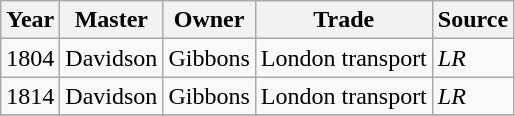<table class=" wikitable">
<tr>
<th>Year</th>
<th>Master</th>
<th>Owner</th>
<th>Trade</th>
<th>Source</th>
</tr>
<tr>
<td>1804</td>
<td>Davidson</td>
<td>Gibbons</td>
<td>London transport</td>
<td><em>LR</em></td>
</tr>
<tr>
<td>1814</td>
<td>Davidson</td>
<td>Gibbons</td>
<td>London transport</td>
<td><em>LR</em></td>
</tr>
<tr>
</tr>
</table>
